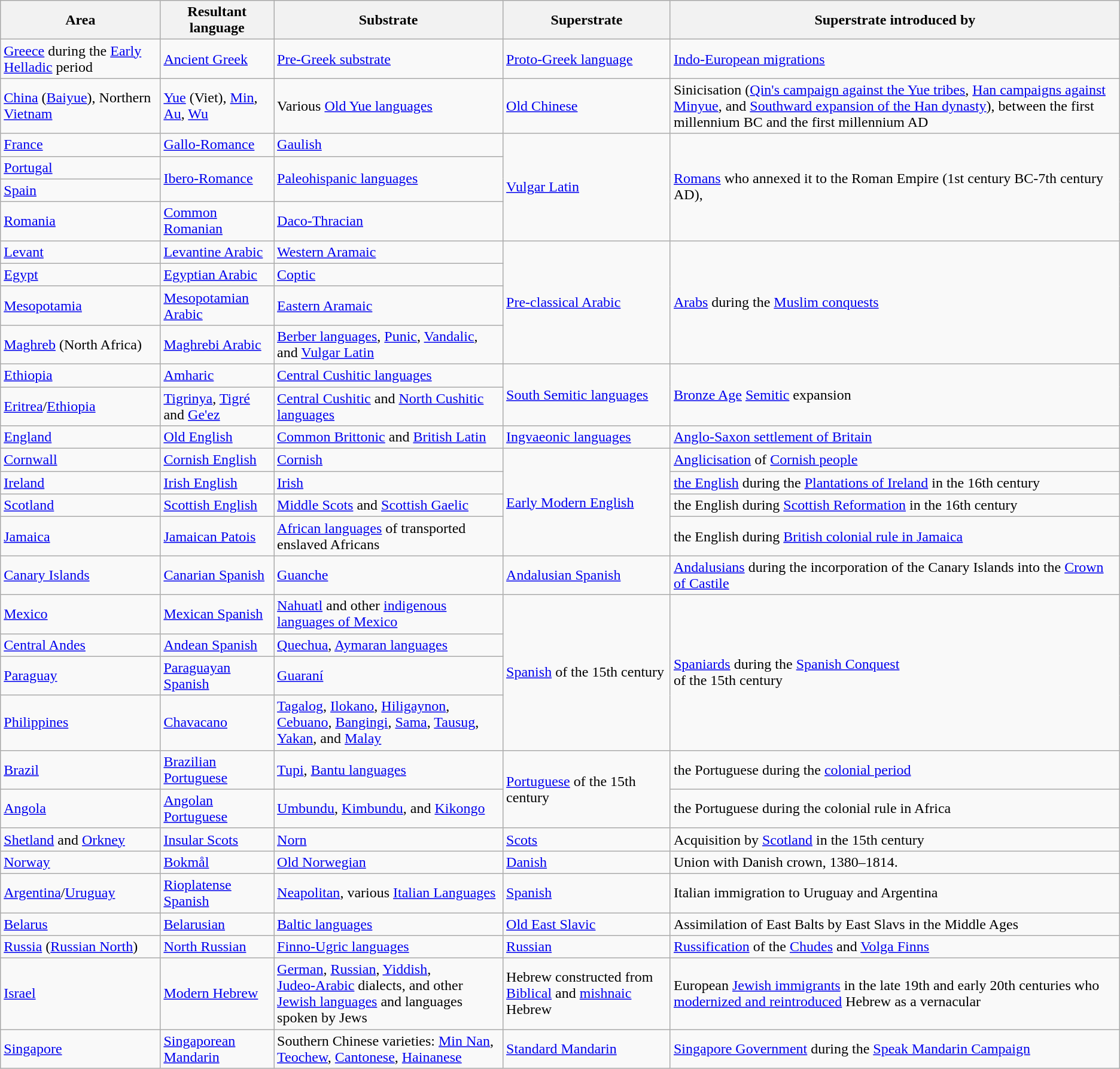<table class="wikitable">
<tr>
<th>Area</th>
<th>Resultant language</th>
<th>Substrate</th>
<th>Superstrate</th>
<th>Superstrate introduced by</th>
</tr>
<tr>
<td><a href='#'>Greece</a> during the <a href='#'>Early Helladic</a> period</td>
<td><a href='#'>Ancient Greek</a></td>
<td><a href='#'>Pre-Greek substrate</a></td>
<td><a href='#'>Proto-Greek language</a></td>
<td><a href='#'>Indo-European migrations</a></td>
</tr>
<tr>
<td><a href='#'>China</a> (<a href='#'>Baiyue</a>), Northern <a href='#'>Vietnam</a></td>
<td><a href='#'>Yue</a> (Viet), <a href='#'>Min</a>, <a href='#'>Au</a>, <a href='#'>Wu</a></td>
<td>Various <a href='#'>Old Yue languages</a></td>
<td><a href='#'>Old Chinese</a></td>
<td>Sinicisation (<a href='#'>Qin's campaign against the Yue tribes</a>, <a href='#'>Han campaigns against Minyue</a>, and <a href='#'>Southward expansion of the Han dynasty</a>), between the first millennium BC and the first millennium AD</td>
</tr>
<tr>
<td><a href='#'>France</a></td>
<td><a href='#'>Gallo-Romance</a></td>
<td><a href='#'>Gaulish</a></td>
<td rowspan="4"><a href='#'>Vulgar Latin</a></td>
<td rowspan="4"><a href='#'>Romans</a> who annexed it to the Roman Empire (1st century BC-7th century AD),</td>
</tr>
<tr>
<td><a href='#'>Portugal</a></td>
<td rowspan="2"><a href='#'>Ibero-Romance</a></td>
<td rowspan="2"><a href='#'>Paleohispanic languages</a></td>
</tr>
<tr>
<td><a href='#'>Spain</a></td>
</tr>
<tr>
<td><a href='#'>Romania</a></td>
<td><a href='#'>Common Romanian</a></td>
<td><a href='#'>Daco-Thracian</a></td>
</tr>
<tr>
<td><a href='#'>Levant</a></td>
<td><a href='#'>Levantine Arabic</a></td>
<td><a href='#'>Western Aramaic</a></td>
<td rowspan="4" valign="center"><a href='#'>Pre-classical Arabic</a></td>
<td rowspan="4" valign="center"><a href='#'>Arabs</a> during the <a href='#'>Muslim conquests</a></td>
</tr>
<tr>
<td><a href='#'>Egypt</a></td>
<td><a href='#'>Egyptian Arabic</a></td>
<td><a href='#'>Coptic</a></td>
</tr>
<tr>
<td><a href='#'>Mesopotamia</a></td>
<td><a href='#'>Mesopotamian Arabic</a></td>
<td><a href='#'>Eastern Aramaic</a></td>
</tr>
<tr>
<td><a href='#'>Maghreb</a> (North Africa)</td>
<td><a href='#'>Maghrebi Arabic</a></td>
<td><a href='#'>Berber languages</a>, <a href='#'>Punic</a>, <a href='#'>Vandalic</a>, and <a href='#'>Vulgar Latin</a></td>
</tr>
<tr>
<td><a href='#'>Ethiopia</a></td>
<td><a href='#'>Amharic</a></td>
<td><a href='#'>Central Cushitic languages</a></td>
<td rowspan="2" valign="center"><a href='#'>South Semitic languages</a></td>
<td rowspan="2" valign="center"><a href='#'>Bronze Age</a> <a href='#'>Semitic</a> expansion</td>
</tr>
<tr>
<td><a href='#'>Eritrea</a>/<a href='#'>Ethiopia</a></td>
<td><a href='#'>Tigrinya</a>, <a href='#'>Tigré</a> and <a href='#'>Ge'ez</a></td>
<td><a href='#'>Central Cushitic</a> and <a href='#'>North Cushitic languages</a></td>
</tr>
<tr>
<td><a href='#'>England</a></td>
<td><a href='#'>Old English</a></td>
<td><a href='#'>Common Brittonic</a> and <a href='#'>British Latin</a></td>
<td><a href='#'>Ingvaeonic languages</a></td>
<td rowspan="1"><a href='#'>Anglo-Saxon settlement of Britain</a></td>
</tr>
<tr>
<td><a href='#'>Cornwall</a></td>
<td><a href='#'>Cornish English</a></td>
<td><a href='#'>Cornish</a></td>
<td rowspan="4" valign="center"><a href='#'>Early Modern English</a></td>
<td><a href='#'>Anglicisation</a> of <a href='#'>Cornish people</a></td>
</tr>
<tr>
<td><a href='#'>Ireland</a></td>
<td><a href='#'>Irish English</a></td>
<td><a href='#'>Irish</a></td>
<td><a href='#'>the English</a> during the <a href='#'>Plantations of Ireland</a> in the 16th century</td>
</tr>
<tr>
<td><a href='#'>Scotland</a></td>
<td><a href='#'>Scottish English</a></td>
<td><a href='#'>Middle Scots</a> and <a href='#'>Scottish Gaelic</a></td>
<td>the English during <a href='#'>Scottish Reformation</a> in the 16th century</td>
</tr>
<tr>
<td><a href='#'>Jamaica</a></td>
<td><a href='#'>Jamaican Patois</a></td>
<td><a href='#'>African languages</a> of transported enslaved Africans</td>
<td>the English during <a href='#'>British colonial rule in Jamaica</a></td>
</tr>
<tr>
<td><a href='#'>Canary Islands</a></td>
<td><a href='#'>Canarian Spanish</a></td>
<td><a href='#'>Guanche</a></td>
<td><a href='#'>Andalusian Spanish</a></td>
<td><a href='#'>Andalusians</a> during the incorporation of the Canary Islands into the <a href='#'>Crown of Castile</a></td>
</tr>
<tr>
<td><a href='#'>Mexico</a></td>
<td><a href='#'>Mexican Spanish</a></td>
<td><a href='#'>Nahuatl</a> and other <a href='#'>indigenous languages of Mexico</a></td>
<td rowspan="4" valign="center"><a href='#'>Spanish</a> of the 15th century</td>
<td rowspan="4" valign="center"><a href='#'>Spaniards</a> during the <a href='#'>Spanish Conquest</a><br> of the 15th century</td>
</tr>
<tr>
<td><a href='#'>Central Andes</a></td>
<td><a href='#'>Andean Spanish</a></td>
<td><a href='#'>Quechua</a>, <a href='#'>Aymaran languages</a></td>
</tr>
<tr>
<td><a href='#'>Paraguay</a></td>
<td><a href='#'>Paraguayan Spanish</a></td>
<td><a href='#'>Guaraní</a></td>
</tr>
<tr>
<td><a href='#'>Philippines</a></td>
<td><a href='#'>Chavacano</a></td>
<td><a href='#'>Tagalog</a>, <a href='#'>Ilokano</a>, <a href='#'>Hiligaynon</a>, <a href='#'>Cebuano</a>, <a href='#'>Bangingi</a>, <a href='#'>Sama</a>, <a href='#'>Tausug</a>, <a href='#'>Yakan</a>, and <a href='#'>Malay</a></td>
</tr>
<tr>
<td><a href='#'>Brazil</a></td>
<td><a href='#'>Brazilian Portuguese</a></td>
<td><a href='#'>Tupi</a>, <a href='#'>Bantu languages</a></td>
<td rowspan="2"><a href='#'>Portuguese</a> of the 15th century</td>
<td>the Portuguese during the <a href='#'>colonial period</a></td>
</tr>
<tr>
<td><a href='#'>Angola</a></td>
<td><a href='#'>Angolan Portuguese</a></td>
<td><a href='#'>Umbundu</a>, <a href='#'>Kimbundu</a>, and <a href='#'>Kikongo</a></td>
<td>the Portuguese during the colonial rule in Africa</td>
</tr>
<tr>
<td><a href='#'>Shetland</a> and <a href='#'>Orkney</a></td>
<td><a href='#'>Insular Scots</a></td>
<td><a href='#'>Norn</a></td>
<td><a href='#'>Scots</a></td>
<td>Acquisition by <a href='#'>Scotland</a> in the 15th century</td>
</tr>
<tr>
<td><a href='#'>Norway</a></td>
<td><a href='#'>Bokmål</a></td>
<td><a href='#'>Old Norwegian</a></td>
<td><a href='#'>Danish</a></td>
<td>Union with Danish crown, 1380–1814.</td>
</tr>
<tr>
<td><a href='#'>Argentina</a>/<a href='#'>Uruguay</a></td>
<td><a href='#'>Rioplatense Spanish</a></td>
<td><a href='#'>Neapolitan</a>, various <a href='#'>Italian Languages</a></td>
<td><a href='#'>Spanish</a></td>
<td>Italian immigration to Uruguay and Argentina</td>
</tr>
<tr>
<td><a href='#'>Belarus</a></td>
<td><a href='#'>Belarusian</a></td>
<td><a href='#'>Baltic languages</a></td>
<td><a href='#'>Old East Slavic</a></td>
<td>Assimilation of East Balts by East Slavs in the Middle Ages</td>
</tr>
<tr>
<td><a href='#'>Russia</a> (<a href='#'>Russian North</a>)</td>
<td><a href='#'>North Russian</a></td>
<td><a href='#'>Finno-Ugric languages</a></td>
<td><a href='#'>Russian</a></td>
<td><a href='#'>Russification</a> of the <a href='#'>Chudes</a> and <a href='#'>Volga Finns</a></td>
</tr>
<tr>
<td><a href='#'>Israel</a></td>
<td><a href='#'>Modern Hebrew</a></td>
<td><a href='#'>German</a>, <a href='#'>Russian</a>, <a href='#'>Yiddish</a>,<br><a href='#'>Judeo-Arabic</a> dialects, and other <a href='#'>Jewish languages</a> and languages spoken by Jews</td>
<td>Hebrew constructed from <a href='#'>Biblical</a> and <a href='#'>mishnaic</a> Hebrew</td>
<td>European <a href='#'>Jewish immigrants</a> in the late 19th and early 20th centuries who <a href='#'>modernized and reintroduced</a> Hebrew as a vernacular</td>
</tr>
<tr>
<td><a href='#'>Singapore</a></td>
<td><a href='#'>Singaporean Mandarin</a></td>
<td>Southern Chinese varieties: <a href='#'>Min Nan</a>, <a href='#'>Teochew</a>, <a href='#'>Cantonese</a>, <a href='#'>Hainanese</a></td>
<td><a href='#'>Standard Mandarin</a></td>
<td><a href='#'>Singapore Government</a> during the <a href='#'>Speak Mandarin Campaign</a></td>
</tr>
</table>
